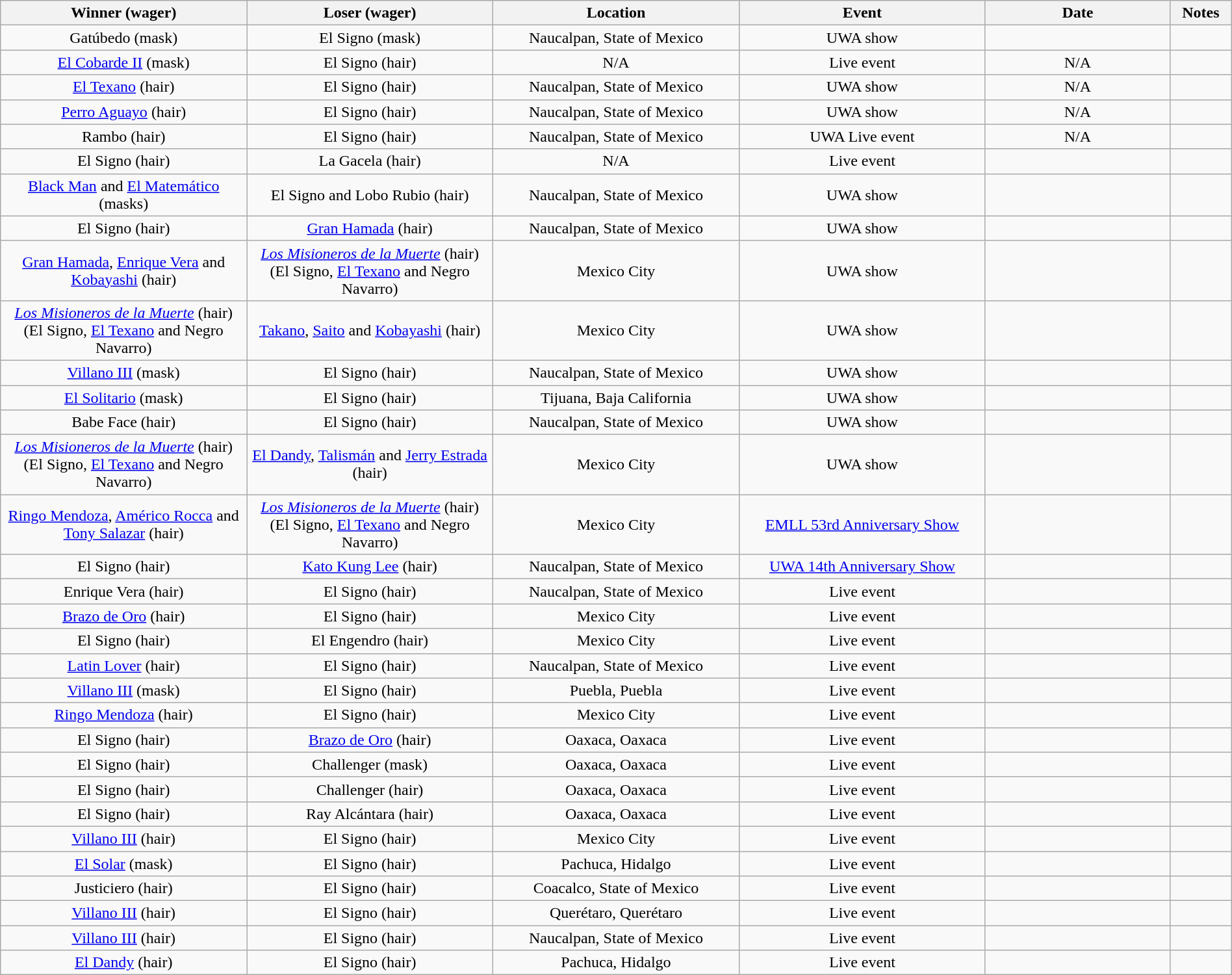<table class="wikitable sortable" width=100%  style="text-align: center">
<tr>
<th width=20% scope="col">Winner (wager)</th>
<th width=20% scope="col">Loser (wager)</th>
<th width=20% scope="col">Location</th>
<th width=20% scope="col">Event</th>
<th width=15% scope="col">Date</th>
<th class="unsortable" width=5% scope="col">Notes</th>
</tr>
<tr>
<td>Gatúbedo (mask)</td>
<td>El Signo (mask)</td>
<td>Naucalpan, State of Mexico</td>
<td>UWA show</td>
<td></td>
<td></td>
</tr>
<tr>
<td><a href='#'>El Cobarde II</a> (mask)</td>
<td>El Signo (hair)</td>
<td>N/A</td>
<td>Live event</td>
<td>N/A</td>
<td></td>
</tr>
<tr>
<td><a href='#'>El Texano</a> (hair)</td>
<td>El Signo (hair)</td>
<td>Naucalpan, State of Mexico</td>
<td>UWA show</td>
<td>N/A</td>
<td></td>
</tr>
<tr>
<td><a href='#'>Perro Aguayo</a> (hair)</td>
<td>El Signo (hair)</td>
<td>Naucalpan, State of Mexico</td>
<td>UWA show</td>
<td>N/A</td>
<td></td>
</tr>
<tr>
<td>Rambo (hair)</td>
<td>El Signo (hair)</td>
<td>Naucalpan, State of Mexico</td>
<td>UWA Live event</td>
<td>N/A</td>
<td></td>
</tr>
<tr>
<td>El Signo (hair)</td>
<td>La Gacela (hair)</td>
<td>N/A</td>
<td>Live event</td>
<td></td>
<td></td>
</tr>
<tr>
<td><a href='#'>Black Man</a> and <a href='#'>El Matemático</a> (masks)</td>
<td>El Signo and Lobo Rubio (hair)</td>
<td>Naucalpan, State of Mexico</td>
<td>UWA show</td>
<td></td>
<td></td>
</tr>
<tr>
<td>El Signo (hair)</td>
<td><a href='#'>Gran Hamada</a> (hair)</td>
<td>Naucalpan, State of Mexico</td>
<td>UWA show</td>
<td></td>
<td></td>
</tr>
<tr>
<td><a href='#'>Gran Hamada</a>, <a href='#'>Enrique Vera</a> and <a href='#'>Kobayashi</a> (hair)</td>
<td><em><a href='#'>Los Misioneros de la Muerte</a></em> (hair)<br>(El Signo, <a href='#'>El Texano</a> and Negro Navarro)</td>
<td>Mexico City</td>
<td>UWA show</td>
<td></td>
<td></td>
</tr>
<tr>
<td><em><a href='#'>Los Misioneros de la Muerte</a></em> (hair)<br>(El Signo, <a href='#'>El Texano</a> and Negro Navarro)</td>
<td><a href='#'>Takano</a>, <a href='#'>Saito</a> and <a href='#'>Kobayashi</a> (hair)</td>
<td>Mexico City</td>
<td>UWA show</td>
<td></td>
<td></td>
</tr>
<tr>
<td><a href='#'>Villano III</a> (mask)</td>
<td>El Signo (hair)</td>
<td>Naucalpan, State of Mexico</td>
<td>UWA show</td>
<td></td>
<td></td>
</tr>
<tr>
<td><a href='#'>El Solitario</a> (mask)</td>
<td>El Signo (hair)</td>
<td>Tijuana, Baja California</td>
<td>UWA show</td>
<td></td>
<td></td>
</tr>
<tr>
<td>Babe Face (hair)</td>
<td>El Signo (hair)</td>
<td>Naucalpan, State of Mexico</td>
<td>UWA show</td>
<td></td>
<td></td>
</tr>
<tr>
<td><em><a href='#'>Los Misioneros de la Muerte</a></em> (hair) <br>(El Signo, <a href='#'>El Texano</a> and Negro Navarro)</td>
<td><a href='#'>El Dandy</a>, <a href='#'>Talismán</a> and <a href='#'>Jerry Estrada</a> (hair)</td>
<td>Mexico City</td>
<td>UWA show</td>
<td></td>
<td></td>
</tr>
<tr>
<td><a href='#'>Ringo Mendoza</a>, <a href='#'>Américo Rocca</a> and <a href='#'>Tony Salazar</a> (hair)</td>
<td><em><a href='#'>Los Misioneros de la Muerte</a></em> (hair)<br>(El Signo, <a href='#'>El Texano</a> and Negro Navarro)</td>
<td>Mexico City</td>
<td><a href='#'>EMLL 53rd Anniversary Show</a></td>
<td></td>
<td></td>
</tr>
<tr>
<td>El Signo (hair)</td>
<td><a href='#'>Kato Kung Lee</a> (hair)</td>
<td>Naucalpan, State of Mexico</td>
<td><a href='#'>UWA 14th Anniversary Show</a></td>
<td></td>
<td></td>
</tr>
<tr>
<td>Enrique Vera (hair)</td>
<td>El Signo (hair)</td>
<td>Naucalpan, State of Mexico</td>
<td>Live event</td>
<td></td>
<td></td>
</tr>
<tr>
<td><a href='#'>Brazo de Oro</a> (hair)</td>
<td>El Signo (hair)</td>
<td>Mexico City</td>
<td>Live event</td>
<td></td>
<td></td>
</tr>
<tr>
<td>El Signo (hair)</td>
<td>El Engendro (hair)</td>
<td>Mexico City</td>
<td>Live event</td>
<td></td>
<td></td>
</tr>
<tr>
<td><a href='#'>Latin Lover</a> (hair)</td>
<td>El Signo (hair)</td>
<td>Naucalpan, State of Mexico</td>
<td>Live event</td>
<td></td>
<td></td>
</tr>
<tr>
<td><a href='#'>Villano III</a> (mask)</td>
<td>El Signo (hair)</td>
<td>Puebla, Puebla</td>
<td>Live event</td>
<td></td>
<td></td>
</tr>
<tr>
<td><a href='#'>Ringo Mendoza</a> (hair)</td>
<td>El Signo (hair)</td>
<td>Mexico City</td>
<td>Live event</td>
<td></td>
<td></td>
</tr>
<tr>
<td>El Signo (hair)</td>
<td><a href='#'>Brazo de Oro</a> (hair)</td>
<td>Oaxaca, Oaxaca</td>
<td>Live event</td>
<td></td>
<td></td>
</tr>
<tr>
<td>El Signo (hair)</td>
<td>Challenger (mask)</td>
<td>Oaxaca, Oaxaca</td>
<td>Live event</td>
<td></td>
<td></td>
</tr>
<tr>
<td>El Signo (hair)</td>
<td>Challenger (hair)</td>
<td>Oaxaca, Oaxaca</td>
<td>Live event</td>
<td></td>
<td></td>
</tr>
<tr>
<td>El Signo (hair)</td>
<td>Ray Alcántara (hair)</td>
<td>Oaxaca, Oaxaca</td>
<td>Live event</td>
<td></td>
<td></td>
</tr>
<tr>
<td><a href='#'>Villano III</a> (hair)</td>
<td>El Signo (hair)</td>
<td>Mexico City</td>
<td>Live event</td>
<td></td>
<td></td>
</tr>
<tr>
<td><a href='#'>El Solar</a> (mask)</td>
<td>El Signo (hair)</td>
<td>Pachuca, Hidalgo</td>
<td>Live event</td>
<td></td>
<td></td>
</tr>
<tr>
<td>Justiciero (hair)</td>
<td>El Signo (hair)</td>
<td>Coacalco, State of Mexico</td>
<td>Live event</td>
<td></td>
<td></td>
</tr>
<tr>
<td><a href='#'>Villano III</a> (hair)</td>
<td>El Signo (hair)</td>
<td>Querétaro, Querétaro</td>
<td>Live event</td>
<td></td>
<td></td>
</tr>
<tr>
<td><a href='#'>Villano III</a> (hair)</td>
<td>El Signo (hair)</td>
<td>Naucalpan, State of Mexico</td>
<td>Live event</td>
<td></td>
<td></td>
</tr>
<tr>
<td><a href='#'>El Dandy</a> (hair)</td>
<td>El Signo (hair)</td>
<td>Pachuca, Hidalgo</td>
<td>Live event</td>
<td></td>
<td></td>
</tr>
</table>
